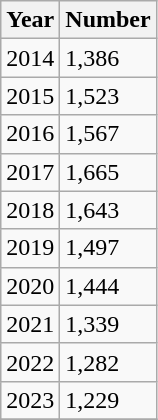<table class="wikitable sortable">
<tr>
<th>Year</th>
<th>Number</th>
</tr>
<tr>
<td>2014</td>
<td>1,386</td>
</tr>
<tr>
<td>2015</td>
<td>1,523</td>
</tr>
<tr>
<td>2016</td>
<td>1,567</td>
</tr>
<tr>
<td>2017</td>
<td>1,665</td>
</tr>
<tr>
<td>2018</td>
<td>1,643</td>
</tr>
<tr>
<td>2019</td>
<td>1,497</td>
</tr>
<tr>
<td>2020</td>
<td>1,444</td>
</tr>
<tr>
<td>2021</td>
<td>1,339</td>
</tr>
<tr>
<td>2022</td>
<td>1,282</td>
</tr>
<tr>
<td>2023</td>
<td>1,229</td>
</tr>
<tr>
</tr>
</table>
